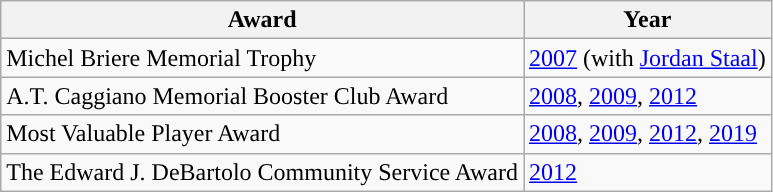<table class="wikitable">
<tr>
<th scope="col">Award</th>
<th scope="col">Year</th>
</tr>
<tr>
<td>Michel Briere Memorial Trophy</td>
<td><a href='#'>2007</a> (with <a href='#'>Jordan Staal</a>)</td>
</tr>
<tr>
<td>A.T. Caggiano Memorial Booster Club Award</td>
<td><a href='#'>2008</a>, <a href='#'>2009</a>, <a href='#'>2012</a></td>
</tr>
<tr>
<td>Most Valuable Player Award</td>
<td><a href='#'>2008</a>, <a href='#'>2009</a>, <a href='#'>2012</a>, <a href='#'>2019</a></td>
</tr>
<tr>
<td>The Edward J. DeBartolo Community Service Award</td>
<td><a href='#'>2012</a></td>
</tr>
</table>
